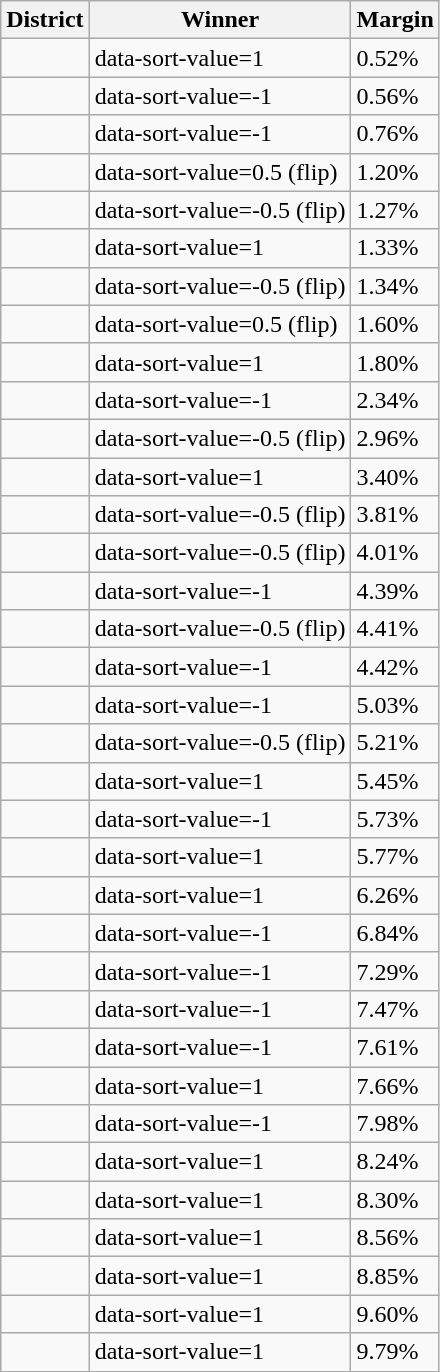<table class="wikitable sortable mw-collapsible mw-collapsed">
<tr>
<th>District</th>
<th>Winner</th>
<th>Margin</th>
</tr>
<tr>
<td></td>
<td>data-sort-value=1 </td>
<td>0.52%</td>
</tr>
<tr>
<td></td>
<td>data-sort-value=-1 </td>
<td>0.56%</td>
</tr>
<tr>
<td></td>
<td>data-sort-value=-1 </td>
<td>0.76%</td>
</tr>
<tr>
<td></td>
<td>data-sort-value=0.5  (flip)</td>
<td>1.20%</td>
</tr>
<tr>
<td></td>
<td>data-sort-value=-0.5  (flip)</td>
<td>1.27%</td>
</tr>
<tr>
<td></td>
<td>data-sort-value=1 </td>
<td>1.33%</td>
</tr>
<tr>
<td></td>
<td>data-sort-value=-0.5  (flip)</td>
<td>1.34%</td>
</tr>
<tr>
<td></td>
<td>data-sort-value=0.5  (flip)</td>
<td>1.60%</td>
</tr>
<tr>
<td></td>
<td>data-sort-value=1 </td>
<td>1.80%</td>
</tr>
<tr>
<td></td>
<td>data-sort-value=-1 </td>
<td>2.34%</td>
</tr>
<tr>
<td></td>
<td>data-sort-value=-0.5  (flip)</td>
<td>2.96%</td>
</tr>
<tr>
<td></td>
<td>data-sort-value=1 </td>
<td>3.40%</td>
</tr>
<tr>
<td></td>
<td>data-sort-value=-0.5  (flip)</td>
<td>3.81%</td>
</tr>
<tr>
<td></td>
<td>data-sort-value=-0.5  (flip)</td>
<td>4.01%</td>
</tr>
<tr>
<td></td>
<td>data-sort-value=-1 </td>
<td>4.39%</td>
</tr>
<tr>
<td></td>
<td>data-sort-value=-0.5  (flip)</td>
<td>4.41%</td>
</tr>
<tr>
<td></td>
<td>data-sort-value=-1 </td>
<td>4.42%</td>
</tr>
<tr>
<td></td>
<td>data-sort-value=-1 </td>
<td>5.03%</td>
</tr>
<tr>
<td></td>
<td>data-sort-value=-0.5  (flip)</td>
<td>5.21%</td>
</tr>
<tr>
<td></td>
<td>data-sort-value=1 </td>
<td>5.45%</td>
</tr>
<tr>
<td></td>
<td>data-sort-value=-1 </td>
<td>5.73%</td>
</tr>
<tr>
<td></td>
<td>data-sort-value=1 </td>
<td>5.77%</td>
</tr>
<tr>
<td></td>
<td>data-sort-value=1 </td>
<td>6.26%</td>
</tr>
<tr>
<td></td>
<td>data-sort-value=-1 </td>
<td>6.84%</td>
</tr>
<tr>
<td></td>
<td>data-sort-value=-1 </td>
<td>7.29%</td>
</tr>
<tr>
<td></td>
<td>data-sort-value=-1 </td>
<td>7.47%</td>
</tr>
<tr>
<td></td>
<td>data-sort-value=-1 </td>
<td>7.61%</td>
</tr>
<tr>
<td></td>
<td>data-sort-value=1 </td>
<td>7.66%</td>
</tr>
<tr>
<td></td>
<td>data-sort-value=-1 </td>
<td>7.98%</td>
</tr>
<tr>
<td></td>
<td>data-sort-value=1 </td>
<td>8.24%</td>
</tr>
<tr>
<td></td>
<td>data-sort-value=1 </td>
<td>8.30%</td>
</tr>
<tr>
<td></td>
<td>data-sort-value=1 </td>
<td>8.56%</td>
</tr>
<tr>
<td></td>
<td>data-sort-value=1 </td>
<td>8.85%</td>
</tr>
<tr>
<td></td>
<td>data-sort-value=1 </td>
<td>9.60%</td>
</tr>
<tr>
<td></td>
<td>data-sort-value=1 </td>
<td>9.79%</td>
</tr>
</table>
